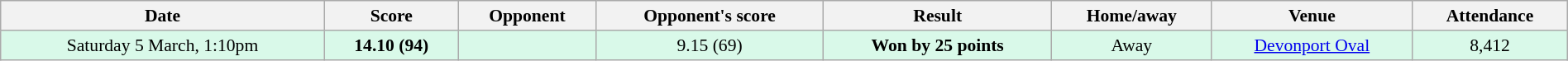<table class="wikitable" style="font-size:90%; text-align:center; width: 100%; margin-left: auto; margin-right: auto">
<tr>
<th>Date</th>
<th>Score</th>
<th>Opponent</th>
<th>Opponent's score</th>
<th>Result</th>
<th>Home/away</th>
<th>Venue</th>
<th>Attendance</th>
</tr>
<tr style="background:#d9f9e9;">
<td>Saturday 5 March, 1:10pm</td>
<td><strong>14.10 (94)</strong></td>
<td></td>
<td>9.15 (69)</td>
<td><strong>Won by 25 points</strong></td>
<td>Away</td>
<td><a href='#'>Devonport Oval</a></td>
<td>8,412</td>
</tr>
</table>
